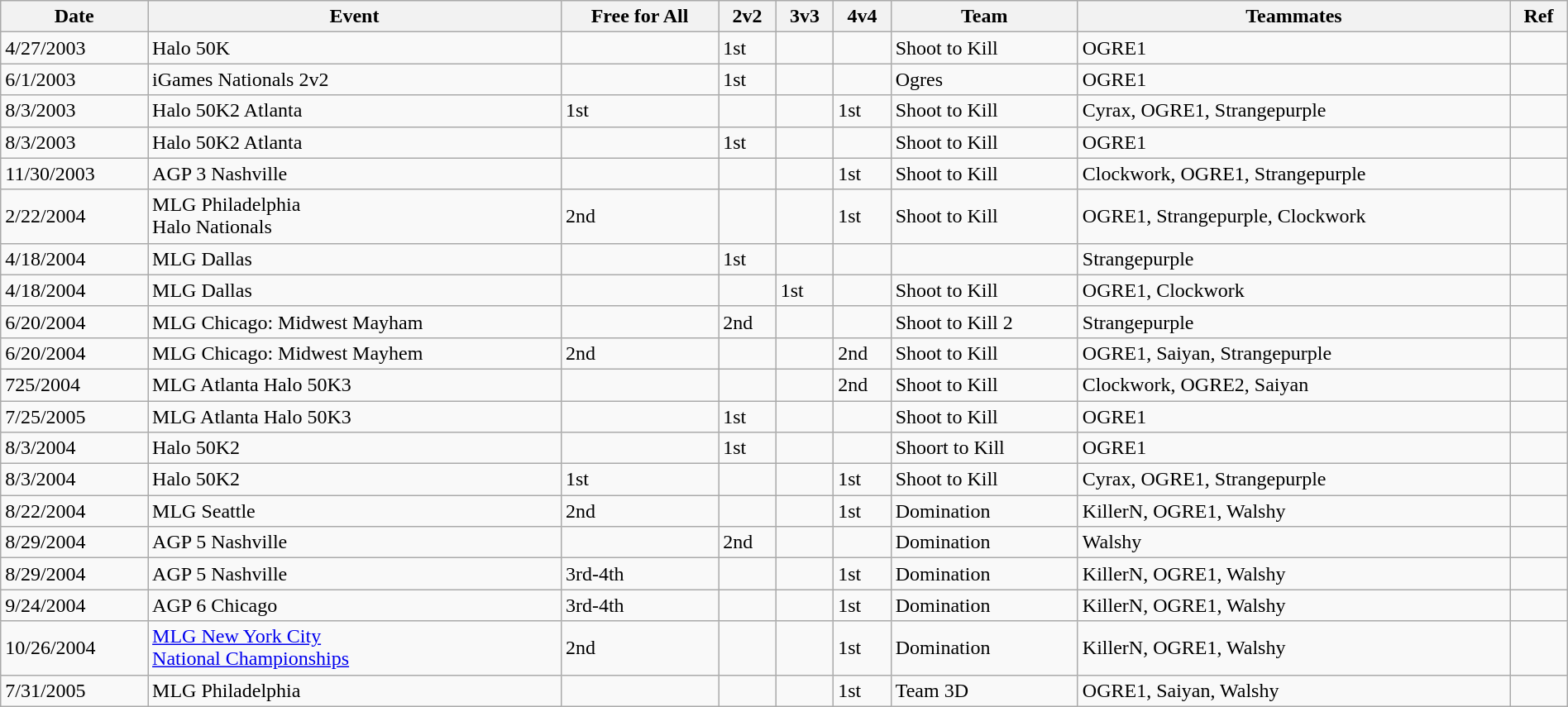<table class="sortable wikitable" style="width:100%;">
<tr>
<th>Date</th>
<th>Event</th>
<th>Free for All</th>
<th>2v2</th>
<th>3v3</th>
<th>4v4</th>
<th>Team</th>
<th>Teammates</th>
<th>Ref</th>
</tr>
<tr>
<td>4/27/2003</td>
<td>Halo 50K</td>
<td></td>
<td>1st</td>
<td></td>
<td></td>
<td>Shoot to Kill</td>
<td>OGRE1</td>
<td></td>
</tr>
<tr>
<td>6/1/2003</td>
<td>iGames Nationals 2v2</td>
<td></td>
<td>1st</td>
<td></td>
<td></td>
<td>Ogres</td>
<td>OGRE1</td>
<td></td>
</tr>
<tr>
<td>8/3/2003</td>
<td>Halo 50K2 Atlanta</td>
<td>1st</td>
<td></td>
<td></td>
<td>1st</td>
<td>Shoot to Kill</td>
<td>Cyrax, OGRE1, Strangepurple</td>
<td></td>
</tr>
<tr>
<td>8/3/2003</td>
<td>Halo 50K2 Atlanta</td>
<td></td>
<td>1st</td>
<td></td>
<td></td>
<td>Shoot to Kill</td>
<td>OGRE1</td>
<td></td>
</tr>
<tr>
<td>11/30/2003</td>
<td>AGP 3 Nashville</td>
<td></td>
<td></td>
<td></td>
<td>1st</td>
<td>Shoot to Kill</td>
<td>Clockwork, OGRE1, Strangepurple</td>
<td></td>
</tr>
<tr>
<td>2/22/2004</td>
<td>MLG Philadelphia<br>Halo Nationals</td>
<td>2nd</td>
<td></td>
<td></td>
<td>1st</td>
<td>Shoot to Kill</td>
<td>OGRE1, Strangepurple, Clockwork</td>
<td></td>
</tr>
<tr>
<td>4/18/2004</td>
<td>MLG Dallas</td>
<td></td>
<td>1st</td>
<td></td>
<td></td>
<td></td>
<td>Strangepurple</td>
<td></td>
</tr>
<tr>
<td>4/18/2004</td>
<td>MLG Dallas</td>
<td></td>
<td></td>
<td>1st</td>
<td></td>
<td>Shoot to Kill</td>
<td>OGRE1, Clockwork</td>
<td></td>
</tr>
<tr>
<td>6/20/2004</td>
<td>MLG Chicago: Midwest Mayham</td>
<td></td>
<td>2nd</td>
<td></td>
<td></td>
<td>Shoot to Kill 2</td>
<td>Strangepurple</td>
<td></td>
</tr>
<tr>
<td>6/20/2004</td>
<td>MLG Chicago: Midwest Mayhem</td>
<td>2nd</td>
<td></td>
<td></td>
<td>2nd</td>
<td>Shoot to Kill</td>
<td>OGRE1, Saiyan, Strangepurple</td>
<td></td>
</tr>
<tr>
<td>725/2004</td>
<td>MLG Atlanta Halo 50K3</td>
<td></td>
<td></td>
<td></td>
<td>2nd</td>
<td>Shoot to Kill</td>
<td>Clockwork, OGRE2, Saiyan</td>
<td></td>
</tr>
<tr>
<td>7/25/2005</td>
<td>MLG Atlanta Halo 50K3</td>
<td></td>
<td>1st</td>
<td></td>
<td></td>
<td>Shoot to Kill</td>
<td>OGRE1</td>
<td></td>
</tr>
<tr>
<td>8/3/2004</td>
<td>Halo 50K2</td>
<td></td>
<td>1st</td>
<td></td>
<td></td>
<td>Shoort to Kill</td>
<td>OGRE1</td>
<td></td>
</tr>
<tr>
<td>8/3/2004</td>
<td>Halo 50K2</td>
<td>1st</td>
<td></td>
<td></td>
<td>1st</td>
<td>Shoot to Kill</td>
<td>Cyrax, OGRE1, Strangepurple</td>
<td></td>
</tr>
<tr>
<td>8/22/2004</td>
<td>MLG Seattle</td>
<td>2nd</td>
<td></td>
<td></td>
<td>1st</td>
<td>Domination</td>
<td>KillerN, OGRE1, Walshy</td>
<td></td>
</tr>
<tr>
<td>8/29/2004</td>
<td>AGP 5 Nashville</td>
<td></td>
<td>2nd</td>
<td></td>
<td></td>
<td>Domination</td>
<td>Walshy</td>
<td></td>
</tr>
<tr>
<td>8/29/2004</td>
<td>AGP 5 Nashville</td>
<td>3rd-4th</td>
<td></td>
<td></td>
<td>1st</td>
<td>Domination</td>
<td>KillerN, OGRE1, Walshy</td>
<td></td>
</tr>
<tr>
<td>9/24/2004</td>
<td>AGP 6 Chicago</td>
<td>3rd-4th</td>
<td></td>
<td></td>
<td>1st</td>
<td>Domination</td>
<td>KillerN, OGRE1, Walshy</td>
<td></td>
</tr>
<tr>
<td>10/26/2004</td>
<td><a href='#'>MLG New York City</a><br><a href='#'>National Championships</a></td>
<td>2nd</td>
<td></td>
<td></td>
<td>1st</td>
<td>Domination</td>
<td>KillerN, OGRE1, Walshy</td>
<td></td>
</tr>
<tr>
<td>7/31/2005</td>
<td>MLG Philadelphia</td>
<td></td>
<td></td>
<td></td>
<td>1st</td>
<td>Team 3D</td>
<td>OGRE1, Saiyan, Walshy</td>
<td></td>
</tr>
</table>
